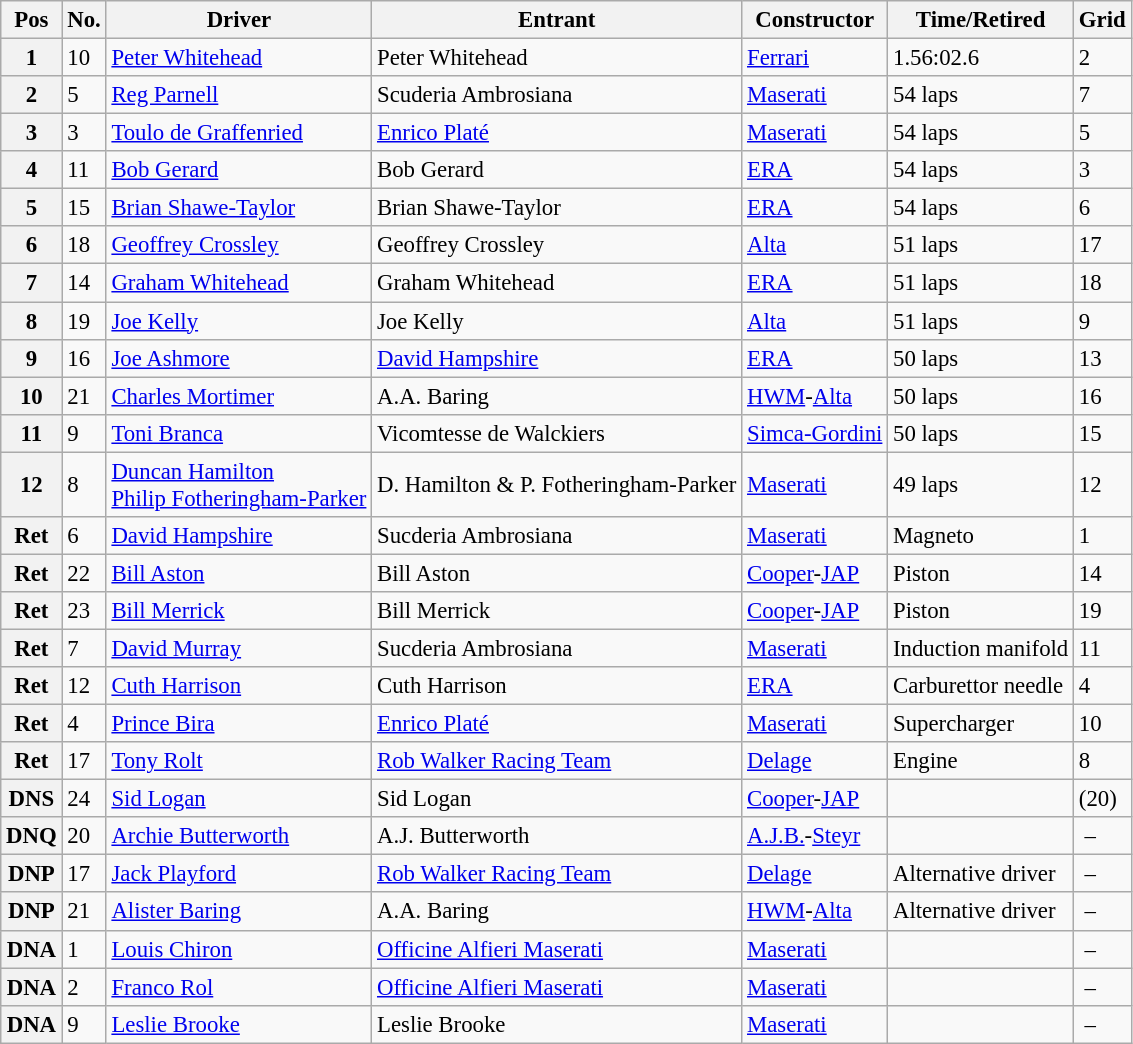<table class="wikitable" style="font-size: 95%;">
<tr>
<th>Pos</th>
<th>No.</th>
<th>Driver</th>
<th>Entrant</th>
<th>Constructor</th>
<th>Time/Retired</th>
<th>Grid</th>
</tr>
<tr>
<th>1</th>
<td>10</td>
<td> <a href='#'>Peter Whitehead</a></td>
<td>Peter Whitehead</td>
<td><a href='#'>Ferrari</a></td>
<td>1.56:02.6</td>
<td>2</td>
</tr>
<tr>
<th>2</th>
<td>5</td>
<td> <a href='#'>Reg Parnell</a></td>
<td>Scuderia Ambrosiana</td>
<td><a href='#'>Maserati</a></td>
<td>54 laps</td>
<td>7</td>
</tr>
<tr>
<th>3</th>
<td>3</td>
<td> <a href='#'>Toulo de Graffenried</a></td>
<td><a href='#'>Enrico Platé</a></td>
<td><a href='#'>Maserati</a></td>
<td>54 laps</td>
<td>5</td>
</tr>
<tr>
<th>4</th>
<td>11</td>
<td> <a href='#'>Bob Gerard</a></td>
<td>Bob Gerard</td>
<td><a href='#'>ERA</a></td>
<td>54 laps</td>
<td>3</td>
</tr>
<tr>
<th>5</th>
<td>15</td>
<td> <a href='#'>Brian Shawe-Taylor</a></td>
<td>Brian Shawe-Taylor</td>
<td><a href='#'>ERA</a></td>
<td>54 laps</td>
<td>6</td>
</tr>
<tr>
<th>6</th>
<td>18</td>
<td> <a href='#'>Geoffrey Crossley</a></td>
<td>Geoffrey Crossley</td>
<td><a href='#'>Alta</a></td>
<td>51 laps</td>
<td>17</td>
</tr>
<tr>
<th>7</th>
<td>14</td>
<td> <a href='#'>Graham Whitehead</a></td>
<td>Graham Whitehead</td>
<td><a href='#'>ERA</a></td>
<td>51 laps</td>
<td>18</td>
</tr>
<tr>
<th>8</th>
<td>19</td>
<td> <a href='#'>Joe Kelly</a></td>
<td>Joe Kelly</td>
<td><a href='#'>Alta</a></td>
<td>51 laps</td>
<td>9</td>
</tr>
<tr>
<th>9</th>
<td>16</td>
<td> <a href='#'>Joe Ashmore</a></td>
<td><a href='#'>David Hampshire</a></td>
<td><a href='#'>ERA</a></td>
<td>50 laps</td>
<td>13</td>
</tr>
<tr>
<th>10</th>
<td>21</td>
<td> <a href='#'>Charles Mortimer</a></td>
<td>A.A. Baring</td>
<td><a href='#'>HWM</a>-<a href='#'>Alta</a></td>
<td>50 laps</td>
<td>16</td>
</tr>
<tr>
<th>11</th>
<td>9</td>
<td> <a href='#'>Toni Branca</a></td>
<td>Vicomtesse de Walckiers</td>
<td><a href='#'>Simca-Gordini</a></td>
<td>50 laps</td>
<td>15</td>
</tr>
<tr>
<th>12</th>
<td>8</td>
<td> <a href='#'>Duncan Hamilton</a><br> <a href='#'>Philip Fotheringham-Parker</a></td>
<td>D. Hamilton & P. Fotheringham-Parker</td>
<td><a href='#'>Maserati</a></td>
<td>49 laps</td>
<td>12</td>
</tr>
<tr>
<th>Ret</th>
<td>6</td>
<td> <a href='#'>David Hampshire</a></td>
<td>Sucderia Ambrosiana</td>
<td><a href='#'>Maserati</a></td>
<td>Magneto</td>
<td>1</td>
</tr>
<tr>
<th>Ret</th>
<td>22</td>
<td> <a href='#'>Bill Aston</a></td>
<td>Bill Aston</td>
<td><a href='#'>Cooper</a>-<a href='#'>JAP</a></td>
<td>Piston</td>
<td>14</td>
</tr>
<tr>
<th>Ret</th>
<td>23</td>
<td> <a href='#'>Bill Merrick</a></td>
<td>Bill Merrick</td>
<td><a href='#'>Cooper</a>-<a href='#'>JAP</a></td>
<td>Piston</td>
<td>19</td>
</tr>
<tr>
<th>Ret</th>
<td>7</td>
<td> <a href='#'>David Murray</a></td>
<td>Sucderia Ambrosiana</td>
<td><a href='#'>Maserati</a></td>
<td>Induction manifold</td>
<td>11</td>
</tr>
<tr>
<th>Ret</th>
<td>12</td>
<td> <a href='#'>Cuth Harrison</a></td>
<td>Cuth Harrison</td>
<td><a href='#'>ERA</a></td>
<td>Carburettor needle</td>
<td>4</td>
</tr>
<tr>
<th>Ret</th>
<td>4</td>
<td> <a href='#'>Prince Bira</a></td>
<td><a href='#'>Enrico Platé</a></td>
<td><a href='#'>Maserati</a></td>
<td>Supercharger</td>
<td>10</td>
</tr>
<tr>
<th>Ret</th>
<td>17</td>
<td> <a href='#'>Tony Rolt</a></td>
<td><a href='#'>Rob Walker Racing Team</a></td>
<td><a href='#'>Delage</a></td>
<td>Engine</td>
<td>8</td>
</tr>
<tr>
<th>DNS</th>
<td>24</td>
<td> <a href='#'>Sid Logan</a></td>
<td>Sid Logan</td>
<td><a href='#'>Cooper</a>-<a href='#'>JAP</a></td>
<td></td>
<td>(20)</td>
</tr>
<tr>
<th>DNQ</th>
<td>20</td>
<td> <a href='#'>Archie Butterworth</a></td>
<td>A.J. Butterworth</td>
<td><a href='#'>A.J.B.</a>-<a href='#'>Steyr</a></td>
<td></td>
<td> –</td>
</tr>
<tr>
<th>DNP</th>
<td>17</td>
<td> <a href='#'>Jack Playford</a></td>
<td><a href='#'>Rob Walker Racing Team</a></td>
<td><a href='#'>Delage</a></td>
<td>Alternative driver</td>
<td> –</td>
</tr>
<tr>
<th>DNP</th>
<td>21</td>
<td> <a href='#'>Alister Baring</a></td>
<td>A.A. Baring</td>
<td><a href='#'>HWM</a>-<a href='#'>Alta</a></td>
<td>Alternative driver</td>
<td> –</td>
</tr>
<tr>
<th>DNA</th>
<td>1</td>
<td> <a href='#'>Louis Chiron</a></td>
<td><a href='#'>Officine Alfieri Maserati</a></td>
<td><a href='#'>Maserati</a></td>
<td></td>
<td> –</td>
</tr>
<tr>
<th>DNA</th>
<td>2</td>
<td> <a href='#'>Franco Rol</a></td>
<td><a href='#'>Officine Alfieri Maserati</a></td>
<td><a href='#'>Maserati</a></td>
<td></td>
<td> –</td>
</tr>
<tr>
<th>DNA</th>
<td>9</td>
<td> <a href='#'>Leslie Brooke</a></td>
<td>Leslie Brooke</td>
<td><a href='#'>Maserati</a></td>
<td></td>
<td> –</td>
</tr>
</table>
